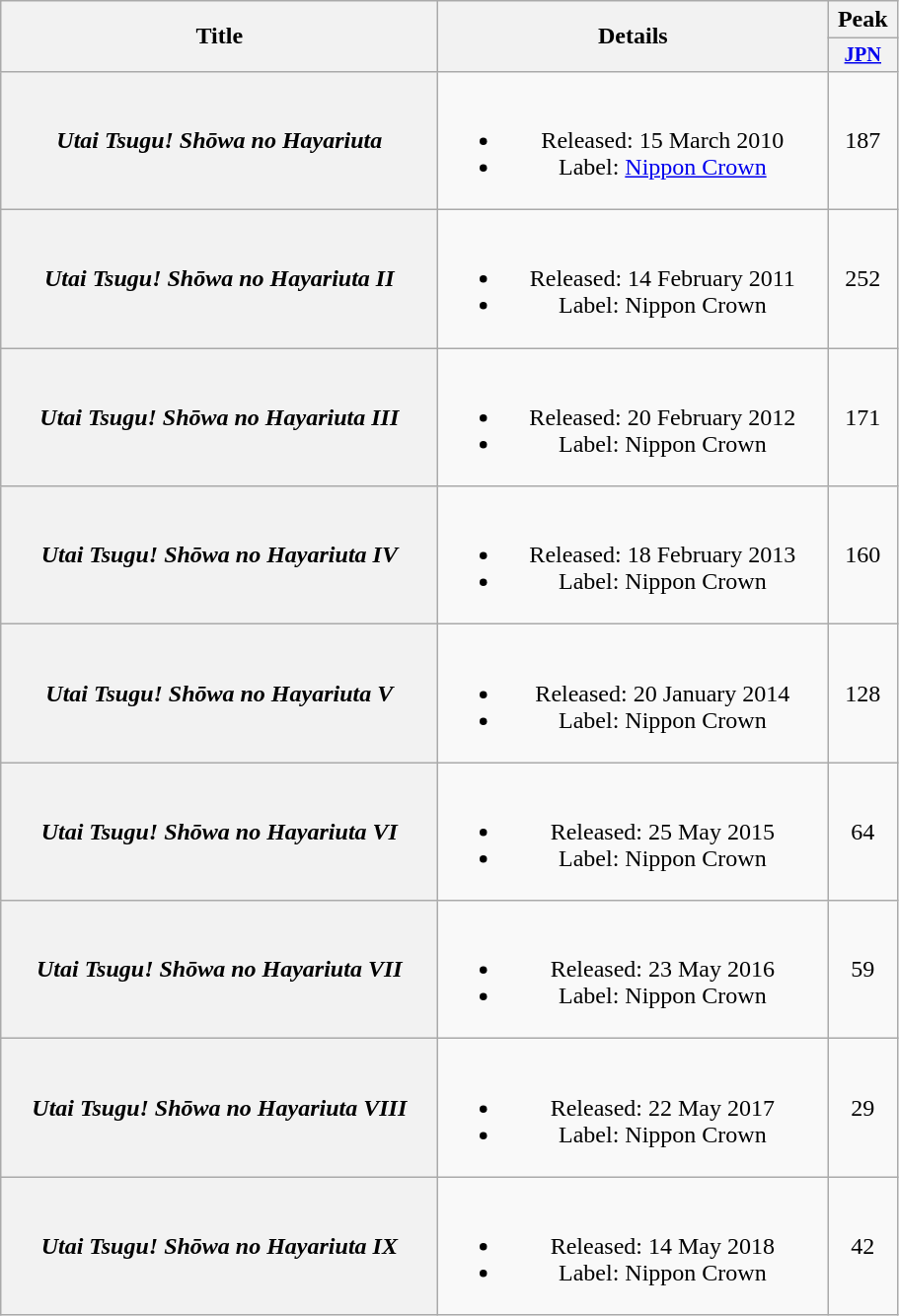<table class="wikitable plainrowheaders" style="text-align:center;">
<tr>
<th scope="col" rowspan="2" style="width:18em;">Title</th>
<th scope="col" rowspan="2" style="width:16em;">Details</th>
<th scope="col" style="width:1em;">Peak</th>
</tr>
<tr>
<th scope="col" style="width:3em;font-size:85%;"><a href='#'>JPN</a><br></th>
</tr>
<tr>
<th scope="row"><em>Utai Tsugu! Shōwa no Hayariuta</em></th>
<td><br><ul><li>Released: 15 March 2010</li><li>Label: <a href='#'>Nippon Crown</a></li></ul></td>
<td>187</td>
</tr>
<tr>
<th scope="row"><em>Utai Tsugu! Shōwa no Hayariuta II</em></th>
<td><br><ul><li>Released: 14 February 2011</li><li>Label: Nippon Crown</li></ul></td>
<td>252</td>
</tr>
<tr>
<th scope="row"><em>Utai Tsugu! Shōwa no Hayariuta III</em></th>
<td><br><ul><li>Released: 20 February 2012</li><li>Label: Nippon Crown</li></ul></td>
<td>171</td>
</tr>
<tr>
<th scope="row"><em>Utai Tsugu! Shōwa no Hayariuta IV</em></th>
<td><br><ul><li>Released: 18 February 2013</li><li>Label: Nippon Crown</li></ul></td>
<td>160</td>
</tr>
<tr>
<th scope="row"><em>Utai Tsugu! Shōwa no Hayariuta V</em></th>
<td><br><ul><li>Released: 20 January 2014</li><li>Label: Nippon Crown</li></ul></td>
<td>128</td>
</tr>
<tr>
<th scope="row"><em>Utai Tsugu! Shōwa no Hayariuta VI</em></th>
<td><br><ul><li>Released: 25 May 2015</li><li>Label: Nippon Crown</li></ul></td>
<td>64</td>
</tr>
<tr>
<th scope="row"><em>Utai Tsugu! Shōwa no Hayariuta VII</em></th>
<td><br><ul><li>Released: 23 May 2016</li><li>Label: Nippon Crown</li></ul></td>
<td>59</td>
</tr>
<tr>
<th scope="row"><em>Utai Tsugu! Shōwa no Hayariuta VIII</em></th>
<td><br><ul><li>Released: 22 May 2017</li><li>Label: Nippon Crown</li></ul></td>
<td>29</td>
</tr>
<tr>
<th scope="row"><em>Utai Tsugu! Shōwa no Hayariuta IX</em></th>
<td><br><ul><li>Released: 14 May 2018</li><li>Label: Nippon Crown</li></ul></td>
<td>42</td>
</tr>
</table>
